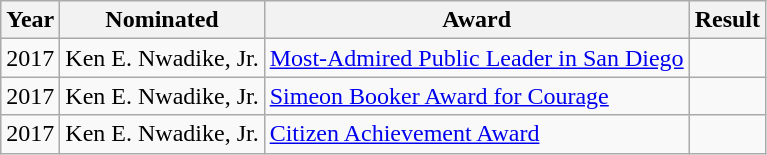<table class="wikitable sortable">
<tr>
<th>Year</th>
<th>Nominated</th>
<th>Award</th>
<th>Result</th>
</tr>
<tr>
<td>2017</td>
<td>Ken E. Nwadike, Jr.</td>
<td><a href='#'>Most-Admired Public Leader in San Diego</a></td>
<td></td>
</tr>
<tr>
<td>2017</td>
<td>Ken E. Nwadike, Jr.</td>
<td><a href='#'>Simeon Booker Award for Courage</a></td>
<td></td>
</tr>
<tr>
<td>2017</td>
<td>Ken E. Nwadike, Jr.</td>
<td><a href='#'>Citizen Achievement Award</a></td>
<td></td>
</tr>
</table>
